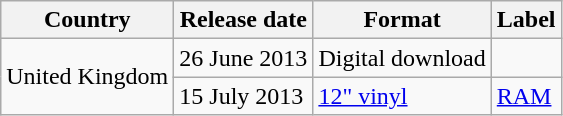<table class="wikitable plainrowheaders">
<tr>
<th scope="col">Country</th>
<th scope="col">Release date</th>
<th scope="col">Format</th>
<th scope="col">Label</th>
</tr>
<tr>
<td rowspan="2">United Kingdom</td>
<td>26 June 2013</td>
<td>Digital download</td>
<td></td>
</tr>
<tr>
<td>15 July 2013</td>
<td><a href='#'>12" vinyl</a></td>
<td><a href='#'>RAM</a></td>
</tr>
</table>
